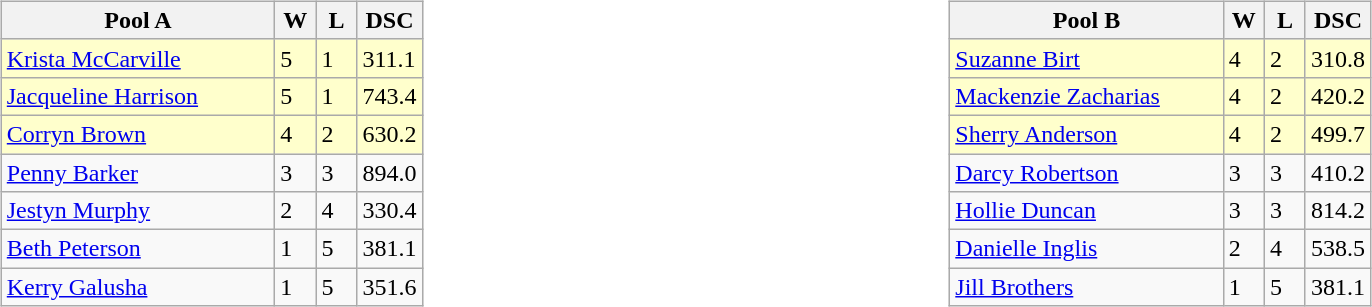<table>
<tr>
<td valign=top width=10%><br><table class=wikitable>
<tr>
<th width=175>Pool A</th>
<th width=20>W</th>
<th width=20>L</th>
<th width=20>DSC</th>
</tr>
<tr bgcolor=#ffffcc>
<td> <a href='#'>Krista McCarville</a></td>
<td>5</td>
<td>1</td>
<td>311.1</td>
</tr>
<tr bgcolor=#ffffcc>
<td> <a href='#'>Jacqueline Harrison</a></td>
<td>5</td>
<td>1</td>
<td>743.4</td>
</tr>
<tr bgcolor=#ffffcc>
<td> <a href='#'>Corryn Brown</a></td>
<td>4</td>
<td>2</td>
<td>630.2</td>
</tr>
<tr>
<td> <a href='#'>Penny Barker</a></td>
<td>3</td>
<td>3</td>
<td>894.0</td>
</tr>
<tr>
<td> <a href='#'>Jestyn Murphy</a></td>
<td>2</td>
<td>4</td>
<td>330.4</td>
</tr>
<tr>
<td> <a href='#'>Beth Peterson</a></td>
<td>1</td>
<td>5</td>
<td>381.1</td>
</tr>
<tr>
<td> <a href='#'>Kerry Galusha</a></td>
<td>1</td>
<td>5</td>
<td>351.6</td>
</tr>
</table>
</td>
<td valign=top width=10%><br><table class=wikitable>
<tr>
<th width=175>Pool B</th>
<th width=20>W</th>
<th width=20>L</th>
<th width=20>DSC</th>
</tr>
<tr bgcolor=#ffffcc>
<td> <a href='#'>Suzanne Birt</a></td>
<td>4</td>
<td>2</td>
<td>310.8</td>
</tr>
<tr bgcolor=#ffffcc>
<td> <a href='#'>Mackenzie Zacharias</a></td>
<td>4</td>
<td>2</td>
<td>420.2</td>
</tr>
<tr bgcolor=#ffffcc>
<td> <a href='#'>Sherry Anderson</a></td>
<td>4</td>
<td>2</td>
<td>499.7</td>
</tr>
<tr>
<td> <a href='#'>Darcy Robertson</a></td>
<td>3</td>
<td>3</td>
<td>410.2</td>
</tr>
<tr>
<td> <a href='#'>Hollie Duncan</a></td>
<td>3</td>
<td>3</td>
<td>814.2</td>
</tr>
<tr>
<td> <a href='#'>Danielle Inglis</a></td>
<td>2</td>
<td>4</td>
<td>538.5</td>
</tr>
<tr>
<td> <a href='#'>Jill Brothers</a></td>
<td>1</td>
<td>5</td>
<td>381.1</td>
</tr>
</table>
</td>
</tr>
</table>
